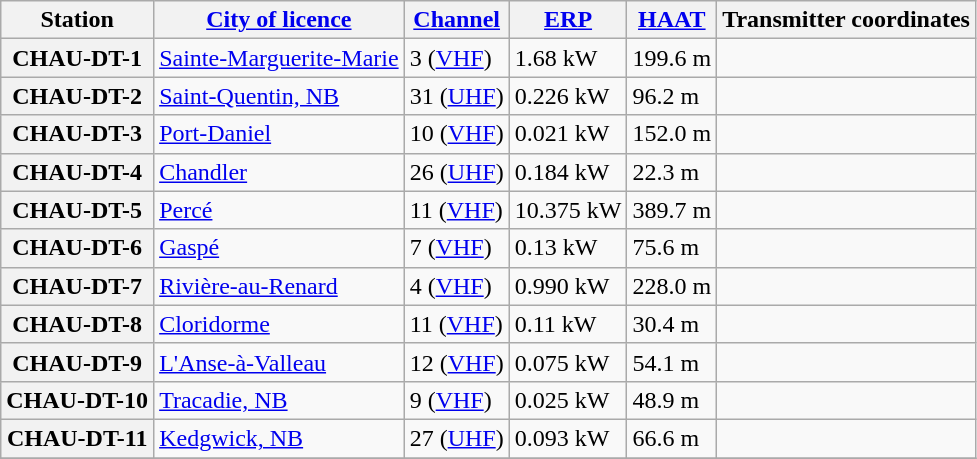<table class="wikitable">
<tr>
<th scope = "col">Station</th>
<th scope = "col"><a href='#'>City of licence</a></th>
<th scope = "col"><a href='#'>Channel</a></th>
<th scope = "col"><a href='#'>ERP</a></th>
<th scope = "col"><a href='#'>HAAT</a></th>
<th scope = "col">Transmitter coordinates</th>
</tr>
<tr style="vertical-align: top; text-align: left;">
<th scope = "row">CHAU-DT-1</th>
<td><a href='#'>Sainte-Marguerite-Marie</a></td>
<td>3 (<a href='#'>VHF</a>)</td>
<td>1.68 kW</td>
<td>199.6 m</td>
<td></td>
</tr>
<tr style="vertical-align: top; text-align: left;">
<th scope = "row">CHAU-DT-2</th>
<td><a href='#'>Saint-Quentin, NB</a></td>
<td>31 (<a href='#'>UHF</a>)</td>
<td>0.226 kW</td>
<td>96.2 m</td>
<td></td>
</tr>
<tr style="vertical-align: top; text-align: left;">
<th scope = "row">CHAU-DT-3</th>
<td><a href='#'>Port-Daniel</a></td>
<td>10 (<a href='#'>VHF</a>)</td>
<td>0.021 kW</td>
<td>152.0 m</td>
<td></td>
</tr>
<tr style="vertical-align: top; text-align: left;">
<th scope = "row">CHAU-DT-4</th>
<td><a href='#'>Chandler</a></td>
<td>26 (<a href='#'>UHF</a>)</td>
<td>0.184 kW</td>
<td>22.3 m</td>
<td></td>
</tr>
<tr style="vertical-align: top; text-align: left;">
<th scope = "row">CHAU-DT-5</th>
<td><a href='#'>Percé</a></td>
<td>11 (<a href='#'>VHF</a>)</td>
<td>10.375 kW</td>
<td>389.7 m</td>
<td></td>
</tr>
<tr style="vertical-align: top; text-align: left;">
<th scope = "row">CHAU-DT-6</th>
<td><a href='#'>Gaspé</a></td>
<td>7 (<a href='#'>VHF</a>)</td>
<td>0.13 kW</td>
<td>75.6 m</td>
<td></td>
</tr>
<tr style="vertical-align: top; text-align: left;">
<th scope = "row">CHAU-DT-7</th>
<td><a href='#'>Rivière-au-Renard</a></td>
<td>4 (<a href='#'>VHF</a>)</td>
<td>0.990 kW</td>
<td>228.0 m</td>
<td></td>
</tr>
<tr style="vertical-align: top; text-align: left;">
<th scope = "row">CHAU-DT-8</th>
<td><a href='#'>Cloridorme</a></td>
<td>11 (<a href='#'>VHF</a>)</td>
<td>0.11 kW</td>
<td>30.4 m</td>
<td></td>
</tr>
<tr style="vertical-align: top; text-align: left;">
<th scope = "row">CHAU-DT-9</th>
<td><a href='#'>L'Anse-à-Valleau</a></td>
<td>12 (<a href='#'>VHF</a>)</td>
<td>0.075 kW</td>
<td>54.1 m</td>
<td></td>
</tr>
<tr style="vertical-align: top; text-align: left;">
<th scope = "row">CHAU-DT-10</th>
<td><a href='#'>Tracadie, NB</a></td>
<td>9 (<a href='#'>VHF</a>)</td>
<td>0.025 kW</td>
<td>48.9 m</td>
<td></td>
</tr>
<tr style="vertical-align: top; text-align: left;">
<th scope = "row">CHAU-DT-11</th>
<td><a href='#'>Kedgwick, NB</a></td>
<td>27 (<a href='#'>UHF</a>)</td>
<td>0.093 kW</td>
<td>66.6 m</td>
<td></td>
</tr>
<tr style="vertical-align: top; text-align: left;">
</tr>
</table>
